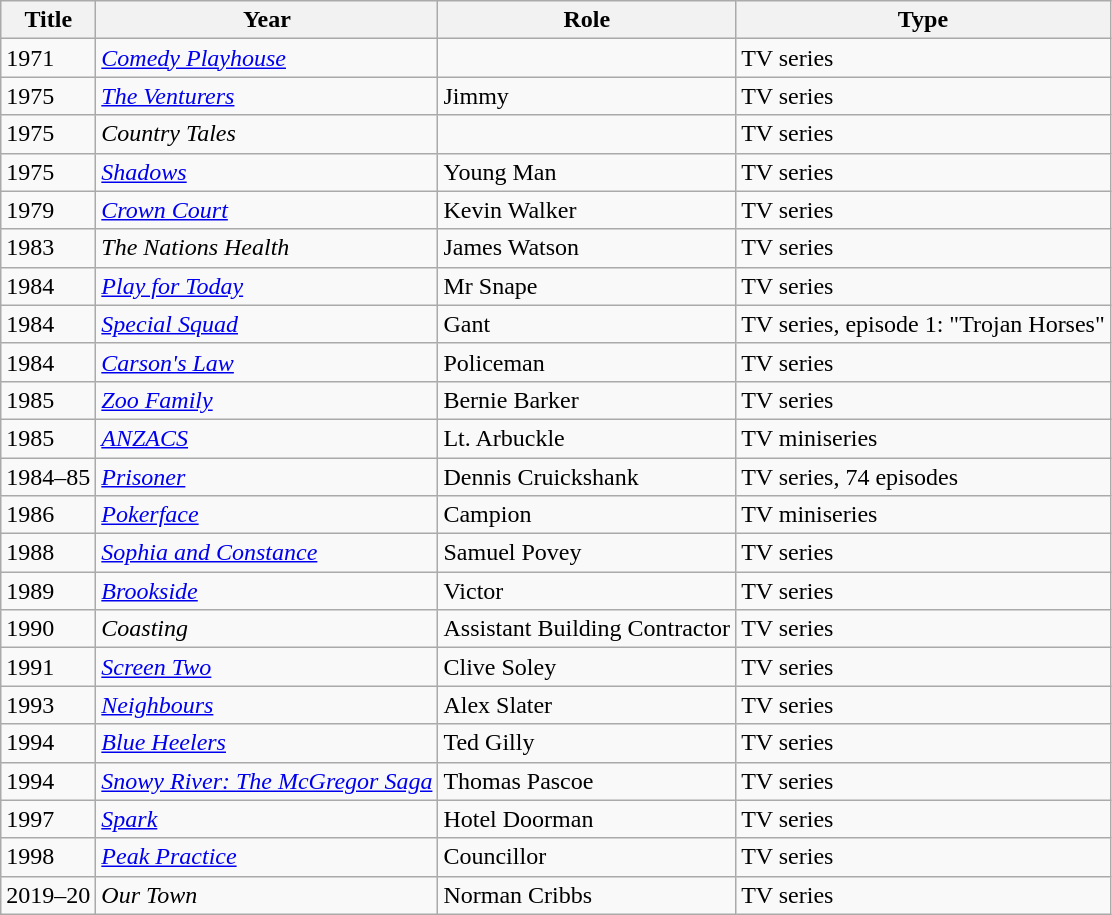<table class="wikitable">
<tr>
<th>Title</th>
<th>Year</th>
<th>Role</th>
<th>Type</th>
</tr>
<tr>
<td>1971</td>
<td><em><a href='#'>Comedy Playhouse</a></em></td>
<td></td>
<td>TV series</td>
</tr>
<tr>
<td>1975</td>
<td><em><a href='#'>The Venturers</a></em></td>
<td>Jimmy</td>
<td>TV series</td>
</tr>
<tr>
<td>1975</td>
<td><em>Country Tales</em></td>
<td></td>
<td>TV series</td>
</tr>
<tr>
<td>1975</td>
<td><em><a href='#'>Shadows</a></em></td>
<td>Young Man</td>
<td>TV series</td>
</tr>
<tr>
<td>1979</td>
<td><em><a href='#'>Crown Court</a></em></td>
<td>Kevin Walker</td>
<td>TV series</td>
</tr>
<tr>
<td>1983</td>
<td><em>The Nations Health</em></td>
<td>James Watson</td>
<td>TV series</td>
</tr>
<tr>
<td>1984</td>
<td><em><a href='#'>Play for Today</a></em></td>
<td>Mr Snape</td>
<td>TV series</td>
</tr>
<tr>
<td>1984</td>
<td><em><a href='#'>Special Squad</a></em></td>
<td>Gant</td>
<td>TV series, episode 1: "Trojan Horses"</td>
</tr>
<tr>
<td>1984</td>
<td><em><a href='#'>Carson's Law</a></em></td>
<td>Policeman</td>
<td>TV series</td>
</tr>
<tr>
<td>1985</td>
<td><em><a href='#'>Zoo Family</a></em></td>
<td>Bernie Barker</td>
<td>TV series</td>
</tr>
<tr>
<td>1985</td>
<td><em><a href='#'>ANZACS</a></em></td>
<td>Lt. Arbuckle</td>
<td>TV miniseries</td>
</tr>
<tr>
<td>1984–85</td>
<td><em><a href='#'>Prisoner</a></em></td>
<td>Dennis Cruickshank</td>
<td>TV series, 74 episodes</td>
</tr>
<tr>
<td>1986</td>
<td><em><a href='#'>Pokerface</a></em></td>
<td>Campion</td>
<td>TV miniseries</td>
</tr>
<tr>
<td>1988</td>
<td><em><a href='#'>Sophia and Constance</a></em></td>
<td>Samuel Povey</td>
<td>TV series</td>
</tr>
<tr>
<td>1989</td>
<td><em><a href='#'>Brookside</a></em></td>
<td>Victor</td>
<td>TV series</td>
</tr>
<tr>
<td>1990</td>
<td><em>Coasting</em></td>
<td>Assistant Building Contractor</td>
<td>TV series</td>
</tr>
<tr>
<td>1991</td>
<td><em><a href='#'>Screen Two</a></em></td>
<td>Clive Soley</td>
<td>TV series</td>
</tr>
<tr>
<td>1993</td>
<td><em><a href='#'>Neighbours</a></em></td>
<td>Alex Slater</td>
<td>TV series</td>
</tr>
<tr>
<td>1994</td>
<td><em><a href='#'>Blue Heelers</a></em></td>
<td>Ted Gilly</td>
<td>TV series</td>
</tr>
<tr>
<td>1994</td>
<td><em><a href='#'>Snowy River: The McGregor Saga</a></em></td>
<td>Thomas Pascoe</td>
<td>TV series</td>
</tr>
<tr>
<td>1997</td>
<td><em><a href='#'>Spark</a></em></td>
<td>Hotel Doorman</td>
<td>TV series</td>
</tr>
<tr>
<td>1998</td>
<td><em><a href='#'>Peak Practice</a></em></td>
<td>Councillor</td>
<td>TV series</td>
</tr>
<tr>
<td>2019–20</td>
<td><em>Our Town</em></td>
<td>Norman Cribbs</td>
<td>TV series</td>
</tr>
</table>
